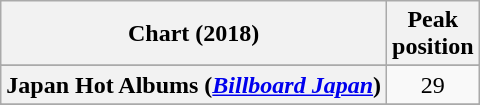<table class="wikitable sortable plainrowheaders" style="text-align:center">
<tr>
<th scope="col">Chart (2018)</th>
<th scope="col">Peak<br> position</th>
</tr>
<tr>
</tr>
<tr>
</tr>
<tr>
</tr>
<tr>
</tr>
<tr>
</tr>
<tr>
</tr>
<tr>
</tr>
<tr>
</tr>
<tr>
</tr>
<tr>
</tr>
<tr>
</tr>
<tr>
</tr>
<tr>
<th scope="row">Japan Hot Albums (<em><a href='#'>Billboard Japan</a></em>)</th>
<td>29</td>
</tr>
<tr>
</tr>
<tr>
</tr>
<tr>
</tr>
<tr>
</tr>
<tr>
</tr>
<tr>
</tr>
<tr>
</tr>
<tr>
</tr>
<tr>
</tr>
<tr>
</tr>
<tr>
</tr>
<tr>
</tr>
</table>
